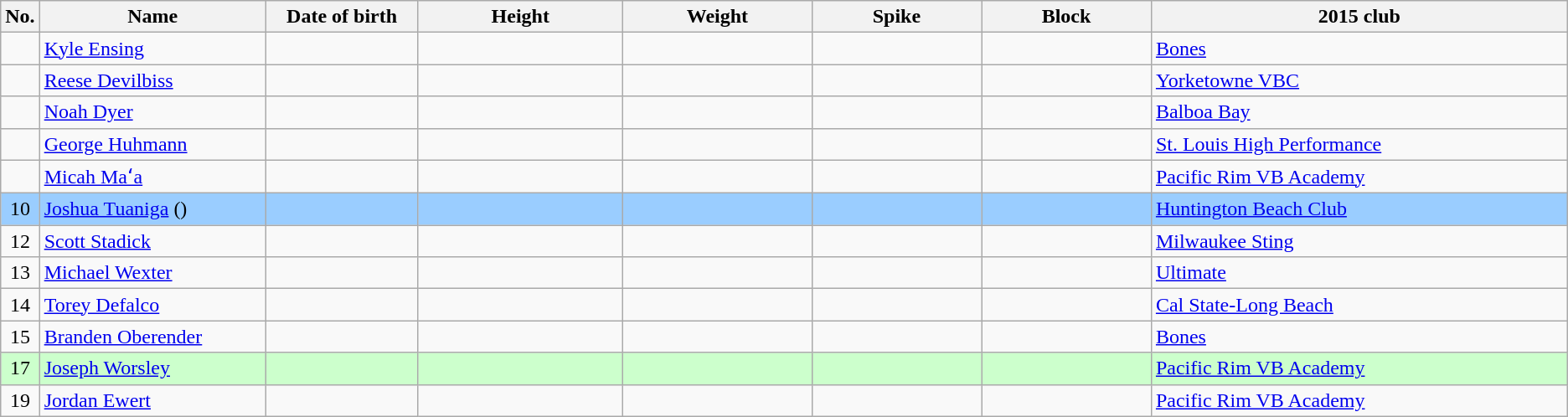<table class="wikitable sortable" style="text-align:center;">
<tr>
<th>No.</th>
<th style="width:12em">Name</th>
<th style="width:8em">Date of birth</th>
<th style="width:11em">Height</th>
<th style="width:10em">Weight</th>
<th style="width:9em">Spike</th>
<th style="width:9em">Block</th>
<th style="width:23em">2015 club</th>
</tr>
<tr>
<td></td>
<td align=left><a href='#'>Kyle Ensing</a></td>
<td align=right></td>
<td></td>
<td></td>
<td></td>
<td></td>
<td align=left> <a href='#'>Bones</a></td>
</tr>
<tr>
<td></td>
<td align=left><a href='#'>Reese Devilbiss</a></td>
<td align=right></td>
<td></td>
<td></td>
<td></td>
<td></td>
<td align=left> <a href='#'>Yorketowne VBC</a></td>
</tr>
<tr>
<td></td>
<td align=left><a href='#'>Noah Dyer</a></td>
<td align=right></td>
<td></td>
<td></td>
<td></td>
<td></td>
<td align=left> <a href='#'>Balboa Bay</a></td>
</tr>
<tr>
<td></td>
<td align=left><a href='#'>George Huhmann</a></td>
<td align=right></td>
<td></td>
<td></td>
<td></td>
<td></td>
<td align=left> <a href='#'>St. Louis High Performance</a></td>
</tr>
<tr>
<td></td>
<td align=left><a href='#'>Micah Maʻa</a></td>
<td align=right></td>
<td></td>
<td></td>
<td></td>
<td></td>
<td align=left> <a href='#'>Pacific Rim VB Academy</a></td>
</tr>
<tr bgcolor=#9acdff>
<td>10</td>
<td align=left><a href='#'>Joshua Tuaniga</a> ()</td>
<td align=right></td>
<td></td>
<td></td>
<td></td>
<td></td>
<td align=left> <a href='#'>Huntington Beach Club</a></td>
</tr>
<tr>
<td>12</td>
<td align=left><a href='#'>Scott Stadick</a></td>
<td align=right></td>
<td></td>
<td></td>
<td></td>
<td></td>
<td align=left> <a href='#'>Milwaukee Sting</a></td>
</tr>
<tr>
<td>13</td>
<td align=left><a href='#'>Michael Wexter</a></td>
<td align=right></td>
<td></td>
<td></td>
<td></td>
<td></td>
<td align=left> <a href='#'>Ultimate</a></td>
</tr>
<tr>
<td>14</td>
<td align=left><a href='#'>Torey Defalco</a></td>
<td align=right></td>
<td></td>
<td></td>
<td></td>
<td></td>
<td align=left> <a href='#'>Cal State-Long Beach</a></td>
</tr>
<tr>
<td>15</td>
<td align=left><a href='#'>Branden Oberender</a></td>
<td align=right></td>
<td></td>
<td></td>
<td></td>
<td></td>
<td align=left> <a href='#'>Bones</a></td>
</tr>
<tr bgcolor=#ccffcc>
<td>17</td>
<td align=left><a href='#'>Joseph Worsley</a></td>
<td align=right></td>
<td></td>
<td></td>
<td></td>
<td></td>
<td align=left> <a href='#'>Pacific Rim VB Academy</a></td>
</tr>
<tr>
<td>19</td>
<td align=left><a href='#'>Jordan Ewert</a></td>
<td align=right></td>
<td></td>
<td></td>
<td></td>
<td></td>
<td align=left> <a href='#'>Pacific Rim VB Academy</a></td>
</tr>
</table>
